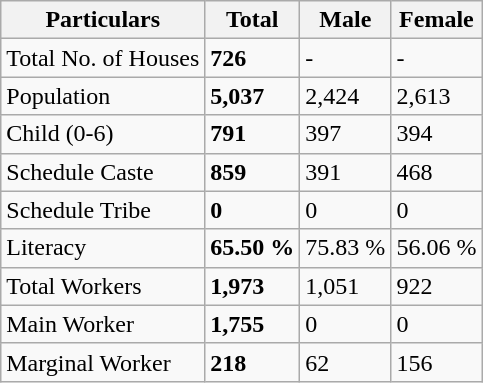<table class="wikitable">
<tr>
<th>Particulars</th>
<th>Total</th>
<th>Male</th>
<th>Female</th>
</tr>
<tr>
<td>Total No. of Houses</td>
<td><strong>726</strong></td>
<td>-</td>
<td>-</td>
</tr>
<tr>
<td>Population</td>
<td><strong>5,037</strong></td>
<td>2,424</td>
<td>2,613</td>
</tr>
<tr>
<td>Child (0-6)</td>
<td><strong>791</strong></td>
<td>397</td>
<td>394</td>
</tr>
<tr>
<td>Schedule Caste</td>
<td><strong>859</strong></td>
<td>391</td>
<td>468</td>
</tr>
<tr>
<td>Schedule Tribe</td>
<td><strong>0</strong></td>
<td>0</td>
<td>0</td>
</tr>
<tr>
<td>Literacy</td>
<td><strong>65.50 %</strong></td>
<td>75.83 %</td>
<td>56.06 %</td>
</tr>
<tr>
<td>Total Workers</td>
<td><strong>1,973</strong></td>
<td>1,051</td>
<td>922</td>
</tr>
<tr>
<td>Main Worker</td>
<td><strong>1,755</strong></td>
<td>0</td>
<td>0</td>
</tr>
<tr>
<td>Marginal Worker</td>
<td><strong>218</strong></td>
<td>62</td>
<td>156</td>
</tr>
</table>
